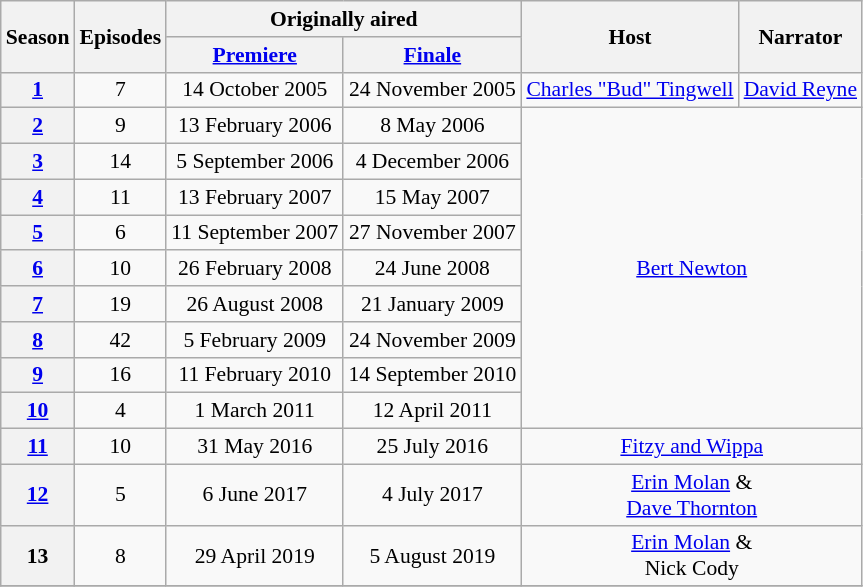<table class="wikitable plainrowheaders" style="text-align: center; font-size:90%;">
<tr>
<th scope="col" rowspan="2">Season</th>
<th scope="col" rowspan="2">Episodes</th>
<th scope="col" colspan="2">Originally aired</th>
<th scope="col" rowspan="2">Host</th>
<th scope="col" rowspan="2">Narrator</th>
</tr>
<tr>
<th scope="col"><a href='#'>Premiere</a></th>
<th scope="col"><a href='#'>Finale</a></th>
</tr>
<tr>
<th><a href='#'>1</a></th>
<td>7</td>
<td>14 October 2005</td>
<td>24 November 2005</td>
<td><a href='#'>Charles "Bud" Tingwell</a></td>
<td><a href='#'>David Reyne</a></td>
</tr>
<tr>
<th><a href='#'>2</a></th>
<td>9</td>
<td>13 February 2006</td>
<td>8 May 2006</td>
<td colspan="2" rowspan="9"><a href='#'>Bert Newton</a></td>
</tr>
<tr>
<th><a href='#'>3</a></th>
<td>14</td>
<td>5 September 2006</td>
<td>4 December 2006</td>
</tr>
<tr>
<th><a href='#'>4</a></th>
<td>11</td>
<td>13 February 2007</td>
<td>15 May 2007</td>
</tr>
<tr>
<th><a href='#'>5</a></th>
<td>6</td>
<td>11 September 2007</td>
<td>27 November 2007</td>
</tr>
<tr>
<th><a href='#'>6</a></th>
<td>10</td>
<td>26 February 2008</td>
<td>24 June 2008</td>
</tr>
<tr>
<th><a href='#'>7</a></th>
<td>19</td>
<td>26 August 2008</td>
<td>21 January 2009</td>
</tr>
<tr>
<th><a href='#'>8</a></th>
<td>42</td>
<td>5 February 2009</td>
<td>24 November 2009</td>
</tr>
<tr>
<th><a href='#'>9</a></th>
<td>16</td>
<td>11 February 2010</td>
<td>14 September 2010</td>
</tr>
<tr>
<th><a href='#'>10</a></th>
<td>4</td>
<td>1 March 2011</td>
<td>12 April 2011</td>
</tr>
<tr>
<th><a href='#'>11</a></th>
<td>10</td>
<td>31 May 2016</td>
<td>25 July 2016</td>
<td colspan="2"><a href='#'>Fitzy and Wippa</a></td>
</tr>
<tr>
<th><a href='#'>12</a></th>
<td>5</td>
<td>6 June 2017</td>
<td>4 July 2017</td>
<td colspan="2"><a href='#'>Erin Molan</a> &<br><a href='#'>Dave Thornton</a></td>
</tr>
<tr>
<th>13</th>
<td>8</td>
<td>29 April 2019</td>
<td>5 August 2019</td>
<td colspan="2"><a href='#'>Erin Molan</a> &<br>Nick Cody</td>
</tr>
<tr>
</tr>
</table>
